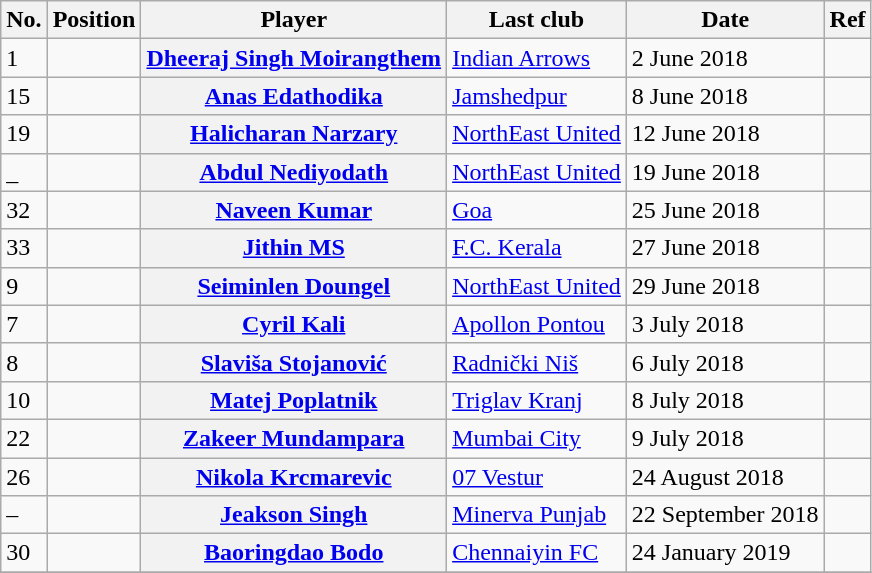<table class="wikitable plainrowheaders" style="text-align:center; text-align:left">
<tr>
<th>No.</th>
<th scope="col">Position</th>
<th scope="col">Player</th>
<th scope="col">Last club</th>
<th scope="col">Date</th>
<th scope="col">Ref</th>
</tr>
<tr>
<td>1</td>
<td></td>
<th scope="row"> <a href='#'>Dheeraj Singh Moirangthem</a></th>
<td> <a href='#'>Indian Arrows</a></td>
<td>2 June 2018</td>
<td></td>
</tr>
<tr>
<td>15</td>
<td></td>
<th scope="row"> <a href='#'>Anas Edathodika</a></th>
<td> <a href='#'>Jamshedpur</a></td>
<td>8 June 2018</td>
<td></td>
</tr>
<tr>
<td>19</td>
<td></td>
<th scope="row"> <a href='#'>Halicharan Narzary</a></th>
<td> <a href='#'>NorthEast United</a></td>
<td>12 June 2018</td>
<td></td>
</tr>
<tr>
<td>_</td>
<td></td>
<th scope="row"> <a href='#'>Abdul Nediyodath</a></th>
<td><a href='#'>NorthEast United</a></td>
<td>19 June 2018</td>
<td></td>
</tr>
<tr>
<td>32</td>
<td></td>
<th scope="row"> <a href='#'>Naveen Kumar</a></th>
<td> <a href='#'>Goa</a></td>
<td>25 June 2018</td>
<td></td>
</tr>
<tr>
<td>33</td>
<td></td>
<th scope="row"> <a href='#'>Jithin MS</a></th>
<td> <a href='#'>F.C. Kerala</a></td>
<td>27 June 2018</td>
<td></td>
</tr>
<tr>
<td>9</td>
<td></td>
<th scope="row"> <a href='#'>Seiminlen Doungel</a></th>
<td><a href='#'>NorthEast United</a></td>
<td>29 June 2018</td>
<td></td>
</tr>
<tr>
<td>7</td>
<td></td>
<th scope="row"> <a href='#'>Cyril Kali</a></th>
<td> <a href='#'>Apollon Pontou</a></td>
<td>3 July 2018</td>
<td></td>
</tr>
<tr>
<td>8</td>
<td></td>
<th scope="row"> <a href='#'>Slaviša Stojanović</a></th>
<td> <a href='#'>Radnički Niš</a></td>
<td>6 July 2018</td>
<td></td>
</tr>
<tr>
<td>10</td>
<td></td>
<th scope="row"> <a href='#'>Matej Poplatnik</a></th>
<td> <a href='#'>Triglav Kranj</a></td>
<td>8 July 2018</td>
<td></td>
</tr>
<tr>
<td>22</td>
<td></td>
<th scope="row"> <a href='#'>Zakeer Mundampara</a></th>
<td><a href='#'>Mumbai City</a></td>
<td>9 July 2018</td>
<td></td>
</tr>
<tr>
<td>26</td>
<td></td>
<th scope="row"> <a href='#'>Nikola Krcmarevic</a></th>
<td><a href='#'>07 Vestur</a></td>
<td>24 August 2018</td>
<td></td>
</tr>
<tr>
<td>–</td>
<td></td>
<th scope="row"> <a href='#'>Jeakson Singh</a></th>
<td><a href='#'>Minerva Punjab</a></td>
<td>22 September 2018</td>
<td></td>
</tr>
<tr>
<td>30</td>
<td></td>
<th scope="row"> <a href='#'>Baoringdao Bodo</a></th>
<td><a href='#'>Chennaiyin FC</a></td>
<td>24 January 2019</td>
<td></td>
</tr>
<tr>
</tr>
</table>
